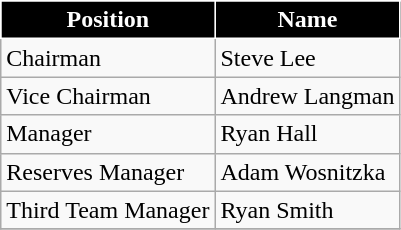<table class="wikitable">
<tr>
<th style="background-color:#000000; color:white; border: 1px solid white;" scope="col">Position</th>
<th style="background-color:#000000; color:white; border:1px solid white;" scope="col">Name</th>
</tr>
<tr>
<td>Chairman</td>
<td> Steve Lee</td>
</tr>
<tr>
<td>Vice Chairman</td>
<td> Andrew Langman</td>
</tr>
<tr>
<td>Manager</td>
<td> Ryan Hall</td>
</tr>
<tr>
<td>Reserves Manager</td>
<td> Adam Wosnitzka</td>
</tr>
<tr>
<td>Third Team Manager</td>
<td> Ryan Smith</td>
</tr>
<tr>
</tr>
</table>
